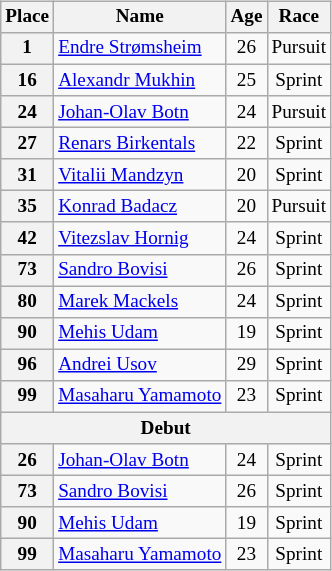<table class="wikitable plainrowheaders" style="font-size:80%; text-align:center; display:inline-table;">
<tr>
<th>Place</th>
<th>Name</th>
<th>Age</th>
<th>Race</th>
</tr>
<tr>
<th>1</th>
<td style="text-align:left"> <a href='#'>Endre Strømsheim</a></td>
<td>26</td>
<td>Pursuit</td>
</tr>
<tr>
<th>16</th>
<td style="text-align:left"> <a href='#'>Alexandr Mukhin</a></td>
<td>25</td>
<td>Sprint</td>
</tr>
<tr>
<th>24</th>
<td style="text-align:left"> <a href='#'>Johan-Olav Botn</a></td>
<td>24</td>
<td>Pursuit</td>
</tr>
<tr>
<th>27</th>
<td style="text-align:left"> <a href='#'>Renars Birkentals</a></td>
<td>22</td>
<td>Sprint</td>
</tr>
<tr>
<th>31</th>
<td style="text-align:left"> <a href='#'>Vitalii Mandzyn</a></td>
<td>20</td>
<td>Sprint</td>
</tr>
<tr>
<th>35</th>
<td style="text-align:left"> <a href='#'>Konrad Badacz</a></td>
<td>20</td>
<td>Pursuit</td>
</tr>
<tr>
<th>42</th>
<td style="text-align:left"> <a href='#'>Vitezslav Hornig</a></td>
<td>24</td>
<td>Sprint</td>
</tr>
<tr>
<th>73</th>
<td style="text-align:left"> <a href='#'>Sandro Bovisi</a></td>
<td>26</td>
<td>Sprint</td>
</tr>
<tr>
<th>80</th>
<td style="text-align:left"> <a href='#'>Marek Mackels</a></td>
<td>24</td>
<td>Sprint</td>
</tr>
<tr>
<th>90</th>
<td style="text-align:left"> <a href='#'>Mehis Udam</a></td>
<td>19</td>
<td>Sprint</td>
</tr>
<tr>
<th>96</th>
<td style="text-align:left"> <a href='#'>Andrei Usov</a></td>
<td>29</td>
<td>Sprint</td>
</tr>
<tr>
<th>99</th>
<td style="text-align:left"> <a href='#'>Masaharu Yamamoto</a></td>
<td>23</td>
<td>Sprint</td>
</tr>
<tr>
<th colspan=4>Debut</th>
</tr>
<tr>
<th>26</th>
<td style="text-align:left"> <a href='#'>Johan-Olav Botn</a></td>
<td>24</td>
<td>Sprint</td>
</tr>
<tr>
<th>73</th>
<td style="text-align:left"> <a href='#'>Sandro Bovisi</a></td>
<td>26</td>
<td>Sprint</td>
</tr>
<tr>
<th>90</th>
<td style="text-align:left"> <a href='#'>Mehis Udam</a></td>
<td>19</td>
<td>Sprint</td>
</tr>
<tr>
<th>99</th>
<td style="text-align:left"> <a href='#'>Masaharu Yamamoto</a></td>
<td>23</td>
<td>Sprint</td>
</tr>
</table>
